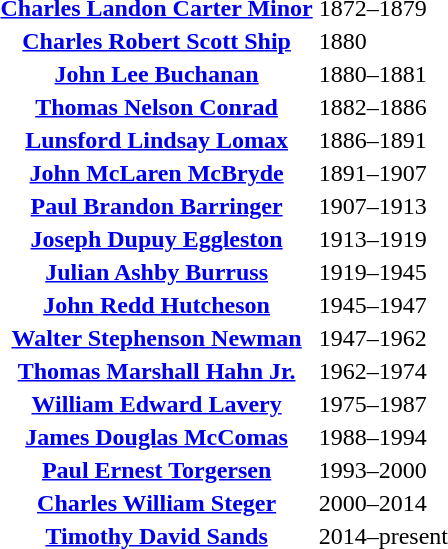<table font-size:80%;">
<tr>
<th scope="row"><a href='#'>Charles Landon Carter Minor</a></th>
<td>1872–1879</td>
</tr>
<tr>
<th scope="row"><a href='#'>Charles Robert Scott Ship</a></th>
<td>1880</td>
</tr>
<tr>
<th scope="row"><a href='#'>John Lee Buchanan</a></th>
<td>1880–1881</td>
</tr>
<tr>
<th scope="row"><a href='#'>Thomas Nelson Conrad</a></th>
<td>1882–1886</td>
</tr>
<tr>
<th scope="row"><a href='#'>Lunsford Lindsay Lomax</a></th>
<td>1886–1891</td>
</tr>
<tr>
<th scope="row"><a href='#'>John McLaren McBryde</a></th>
<td>1891–1907</td>
</tr>
<tr>
<th scope="row"><a href='#'>Paul Brandon Barringer</a></th>
<td>1907–1913</td>
</tr>
<tr>
<th scope="row"><a href='#'>Joseph Dupuy Eggleston</a></th>
<td>1913–1919</td>
</tr>
<tr>
<th scope="row"><a href='#'>Julian Ashby Burruss</a></th>
<td>1919–1945</td>
</tr>
<tr>
<th scope="row"><a href='#'>John Redd Hutcheson</a></th>
<td>1945–1947</td>
</tr>
<tr>
<th scope="row"><a href='#'>Walter Stephenson Newman</a></th>
<td>1947–1962</td>
</tr>
<tr>
<th scope="row"><a href='#'>Thomas Marshall Hahn Jr.</a></th>
<td>1962–1974</td>
</tr>
<tr>
<th scope="row"><a href='#'>William Edward Lavery</a></th>
<td>1975–1987</td>
</tr>
<tr>
<th scope="row"><a href='#'>James Douglas McComas</a></th>
<td>1988–1994</td>
</tr>
<tr>
<th scope="row"><a href='#'>Paul Ernest Torgersen</a></th>
<td>1993–2000</td>
</tr>
<tr>
<th scope="row"><a href='#'>Charles William Steger</a></th>
<td>2000–2014</td>
</tr>
<tr>
<th scope="row"><a href='#'>Timothy David Sands</a></th>
<td>2014–present</td>
</tr>
</table>
